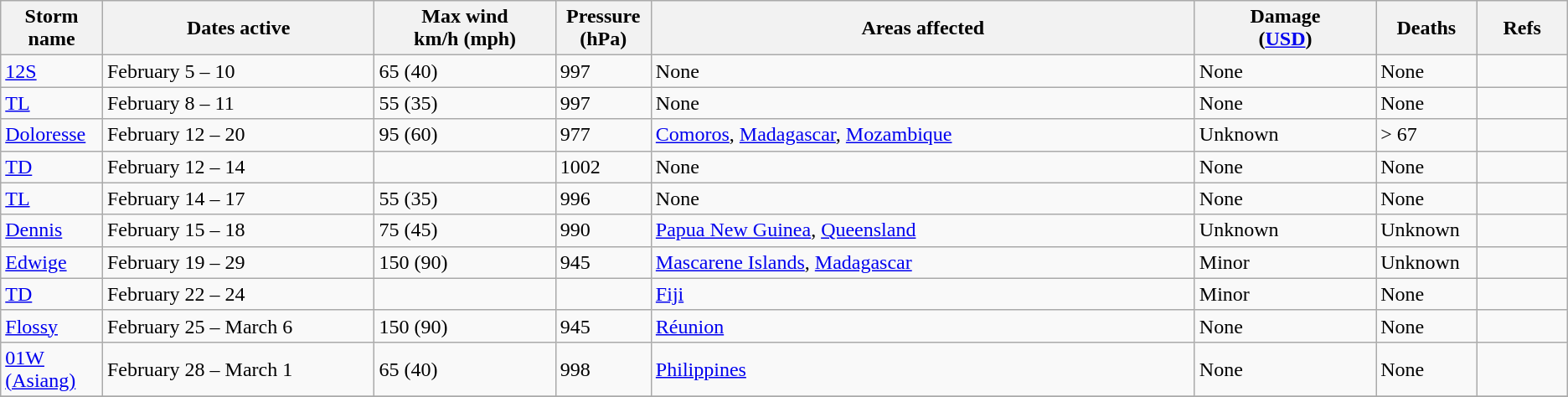<table class="wikitable sortable">
<tr>
<th width="5%">Storm name</th>
<th width="15%">Dates active</th>
<th width="10%">Max wind<br>km/h (mph)</th>
<th width="5%">Pressure<br>(hPa)</th>
<th width="30%">Areas affected</th>
<th width="10%">Damage<br>(<a href='#'>USD</a>)</th>
<th width="5%">Deaths</th>
<th width="5%">Refs</th>
</tr>
<tr>
<td><a href='#'>12S</a></td>
<td>February 5 – 10</td>
<td>65 (40)</td>
<td>997</td>
<td>None</td>
<td>None</td>
<td>None</td>
<td></td>
</tr>
<tr>
<td><a href='#'>TL</a></td>
<td>February 8 – 11</td>
<td>55 (35)</td>
<td>997</td>
<td>None</td>
<td>None</td>
<td>None</td>
<td></td>
</tr>
<tr>
<td><a href='#'>Doloresse</a></td>
<td>February 12 – 20</td>
<td>95 (60)</td>
<td>977</td>
<td><a href='#'>Comoros</a>, <a href='#'>Madagascar</a>, <a href='#'>Mozambique</a></td>
<td>Unknown</td>
<td>> 67</td>
<td></td>
</tr>
<tr>
<td><a href='#'>TD</a></td>
<td>February 12 – 14</td>
<td></td>
<td>1002</td>
<td>None</td>
<td>None</td>
<td>None</td>
<td></td>
</tr>
<tr>
<td><a href='#'>TL</a></td>
<td>February 14 – 17</td>
<td>55 (35)</td>
<td>996</td>
<td>None</td>
<td>None</td>
<td>None</td>
<td></td>
</tr>
<tr>
<td><a href='#'>Dennis</a></td>
<td>February 15 – 18</td>
<td>75 (45)</td>
<td>990</td>
<td><a href='#'>Papua New Guinea</a>, <a href='#'>Queensland</a></td>
<td>Unknown</td>
<td>Unknown</td>
<td></td>
</tr>
<tr>
<td><a href='#'>Edwige</a></td>
<td>February 19 – 29</td>
<td>150 (90)</td>
<td>945</td>
<td><a href='#'>Mascarene Islands</a>, <a href='#'>Madagascar</a></td>
<td>Minor</td>
<td>Unknown</td>
<td></td>
</tr>
<tr>
<td><a href='#'>TD</a></td>
<td>February 22 – 24</td>
<td></td>
<td></td>
<td><a href='#'>Fiji</a></td>
<td>Minor</td>
<td>None</td>
<td></td>
</tr>
<tr>
<td><a href='#'>Flossy</a></td>
<td>February 25 – March 6</td>
<td>150 (90)</td>
<td>945</td>
<td><a href='#'>Réunion</a></td>
<td>None</td>
<td>None</td>
<td></td>
</tr>
<tr>
<td><a href='#'>01W (Asiang)</a></td>
<td>February 28 – March 1</td>
<td>65 (40)</td>
<td>998</td>
<td><a href='#'>Philippines</a></td>
<td>None</td>
<td>None</td>
<td></td>
</tr>
<tr>
</tr>
</table>
